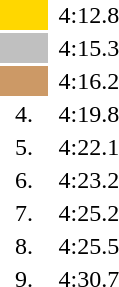<table style="text-align:center">
<tr>
<td width=30 bgcolor=gold></td>
<td align=left></td>
<td>4:12.8</td>
</tr>
<tr>
<td bgcolor=silver></td>
<td align=left></td>
<td>4:15.3</td>
</tr>
<tr>
<td bgcolor=cc9966></td>
<td align=left></td>
<td>4:16.2</td>
</tr>
<tr>
<td>4.</td>
<td align=left></td>
<td>4:19.8</td>
</tr>
<tr>
<td>5.</td>
<td align=left></td>
<td>4:22.1</td>
</tr>
<tr>
<td>6.</td>
<td align=left></td>
<td>4:23.2</td>
</tr>
<tr>
<td>7.</td>
<td align=left></td>
<td>4:25.2</td>
</tr>
<tr>
<td>8.</td>
<td align=left></td>
<td>4:25.5</td>
</tr>
<tr>
<td>9.</td>
<td align=left></td>
<td>4:30.7</td>
</tr>
</table>
